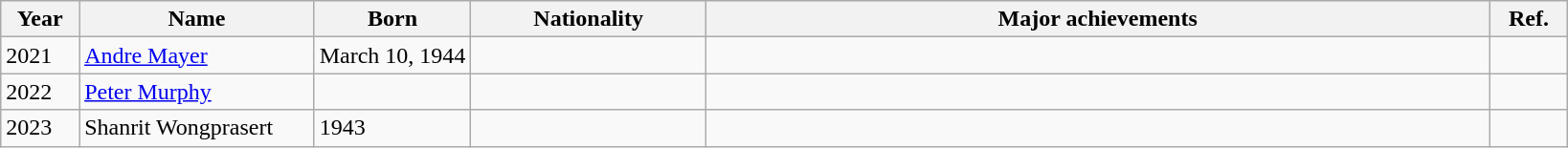<table class="wikitable">
<tr>
<th style="width: 5%;">Year</th>
<th style="width: 15%;">Name</th>
<th style="width: 10%;">Born</th>
<th style="width: 15%;">Nationality</th>
<th style="width: 50%;">Major achievements</th>
<th style="width: 5%;">Ref.</th>
</tr>
<tr>
<td>2021</td>
<td><a href='#'>Andre Mayer</a></td>
<td>March 10, 1944</td>
<td></td>
<td></td>
<td></td>
</tr>
<tr>
<td>2022</td>
<td><a href='#'>Peter Murphy</a></td>
<td></td>
<td></td>
<td></td>
<td></td>
</tr>
<tr>
<td>2023</td>
<td>Shanrit Wongprasert</td>
<td>1943</td>
<td></td>
<td></td>
<td></td>
</tr>
</table>
